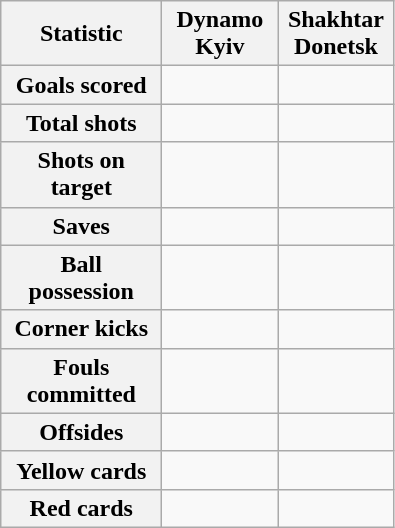<table class="wikitable plainrowheaders" style="text-align:center">
<tr>
<th scope="col" style="width:100px">Statistic</th>
<th scope="col" style="width:70px">Dynamo Kyiv</th>
<th scope="col" style="width:70px">Shakhtar Donetsk</th>
</tr>
<tr>
<th scope=row>Goals scored</th>
<td></td>
<td></td>
</tr>
<tr>
<th scope=row>Total shots</th>
<td></td>
<td></td>
</tr>
<tr>
<th scope=row>Shots on target</th>
<td></td>
<td></td>
</tr>
<tr>
<th scope=row>Saves</th>
<td></td>
<td></td>
</tr>
<tr>
<th scope=row>Ball possession</th>
<td></td>
<td></td>
</tr>
<tr>
<th scope=row>Corner kicks</th>
<td></td>
<td></td>
</tr>
<tr>
<th scope=row>Fouls committed</th>
<td></td>
<td></td>
</tr>
<tr>
<th scope=row>Offsides</th>
<td></td>
<td></td>
</tr>
<tr>
<th scope=row>Yellow cards</th>
<td></td>
<td></td>
</tr>
<tr>
<th scope=row>Red cards</th>
<td></td>
<td></td>
</tr>
</table>
